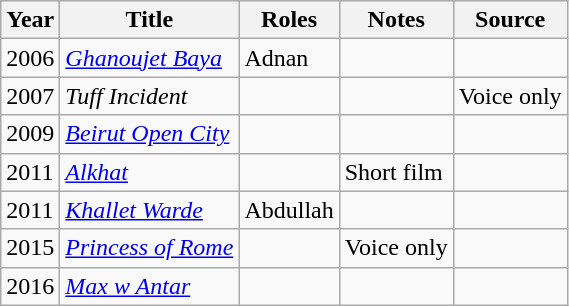<table class = "wikitable sortable" >
<tr>
<th>Year</th>
<th>Title</th>
<th>Roles</th>
<th class = "unsortable">Notes</th>
<th class = "unsortable">Source</th>
</tr>
<tr>
<td>2006</td>
<td><em><a href='#'>Ghanoujet Baya</a></em></td>
<td>Adnan</td>
<td></td>
<td></td>
</tr>
<tr>
<td>2007</td>
<td><em>Tuff Incident</em></td>
<td></td>
<td></td>
<td>Voice only</td>
</tr>
<tr>
<td>2009</td>
<td><em><a href='#'>Beirut Open City</a></em></td>
<td></td>
<td></td>
<td></td>
</tr>
<tr>
<td>2011</td>
<td><em><a href='#'>Alkhat</a></em></td>
<td></td>
<td>Short film</td>
<td></td>
</tr>
<tr>
<td>2011</td>
<td><em><a href='#'>Khallet Warde</a></em></td>
<td>Abdullah</td>
<td></td>
<td></td>
</tr>
<tr>
<td>2015</td>
<td><em><a href='#'>Princess of Rome</a></em></td>
<td></td>
<td>Voice only</td>
<td></td>
</tr>
<tr>
<td>2016</td>
<td><em><a href='#'>Max w Antar</a></em></td>
<td></td>
<td></td>
<td></td>
</tr>
</table>
